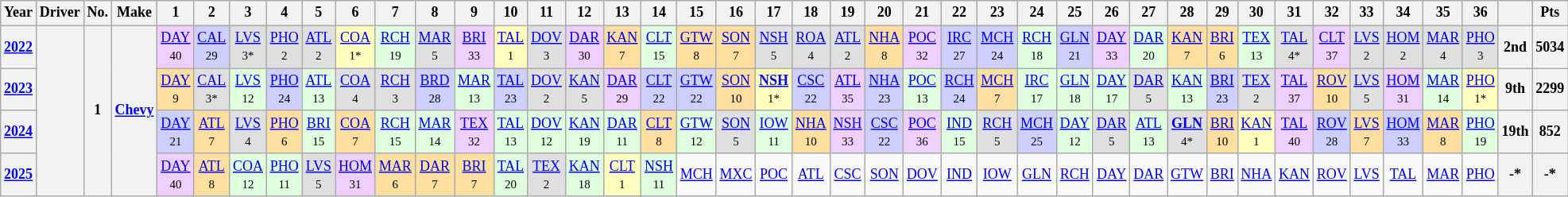<table class="wikitable" style="text-align:center; font-size:75%">
<tr>
<th>Year</th>
<th>Driver</th>
<th>No.</th>
<th>Make</th>
<th>1</th>
<th>2</th>
<th>3</th>
<th>4</th>
<th>5</th>
<th>6</th>
<th>7</th>
<th>8</th>
<th>9</th>
<th>10</th>
<th>11</th>
<th>12</th>
<th>13</th>
<th>14</th>
<th>15</th>
<th>16</th>
<th>17</th>
<th>18</th>
<th>19</th>
<th>20</th>
<th>21</th>
<th>22</th>
<th>23</th>
<th>24</th>
<th>25</th>
<th>26</th>
<th>27</th>
<th>28</th>
<th>29</th>
<th>30</th>
<th>31</th>
<th>32</th>
<th>33</th>
<th>34</th>
<th>35</th>
<th>36</th>
<th></th>
<th>Pts</th>
</tr>
<tr>
<th><a href='#'>2022</a></th>
<th rowspan="4"></th>
<th rowspan="4">1</th>
<th rowspan="4"><a href='#'>Chevy</a></th>
<td style="background:#EFCFFF;"><a href='#'>DAY</a><br><small>40</small></td>
<td style="background:#CFCFFF;"><a href='#'>CAL</a><br><small>29</small></td>
<td style="background:#DFDFDF;"><a href='#'>LVS</a><br><small>3*</small></td>
<td style="background:#DFDFDF;"><a href='#'>PHO</a><br><small>2</small></td>
<td style="background:#DFDFDF;"><a href='#'>ATL</a><br><small>2</small></td>
<td style="background:#FFFFBF;"><a href='#'>COA</a><br><small>1*</small></td>
<td style="background:#DFFFDF;"><a href='#'>RCH</a><br><small>19</small></td>
<td style="background:#DFDFDF;"><a href='#'>MAR</a><br><small>5</small></td>
<td style="background:#EFCFFF;"><a href='#'>BRI</a><br><small>33</small></td>
<td style="background:#FFFFBF;"><a href='#'>TAL</a><br><small>1</small></td>
<td style="background:#DFDFDF;"><a href='#'>DOV</a><br><small>3</small></td>
<td style="background:#EFCFFF;"><a href='#'>DAR</a><br><small>30</small></td>
<td style="background:#FFDF9F;"><a href='#'>KAN</a><br><small>7</small></td>
<td style="background:#DFFFDF;"><a href='#'>CLT</a><br><small>15</small></td>
<td style="background:#FFDF9F;"><a href='#'>GTW</a><br><small>8</small></td>
<td style="background:#FFDF9F;"><a href='#'>SON</a><br><small>7</small></td>
<td style="background:#DFDFDF;"><a href='#'>NSH</a><br><small>5</small></td>
<td style="background:#DFDFDF;"><a href='#'>ROA</a><br><small>4</small></td>
<td style="background:#DFDFDF;"><a href='#'>ATL</a><br><small>2</small></td>
<td style="background:#FFDF9F;"><a href='#'>NHA</a><br><small>8</small></td>
<td style="background:#EFCFFF;"><a href='#'>POC</a><br><small>32</small></td>
<td style="background:#CFCFFF;"><a href='#'>IRC</a><br><small>27</small></td>
<td style="background:#CFCFFF;"><a href='#'>MCH</a><br><small>24</small></td>
<td style="background:#DFFFDF;"><a href='#'>RCH</a><br><small>18</small></td>
<td style="background:#CFCFFF;"><a href='#'>GLN</a><br><small>21</small></td>
<td style="background:#EFCFFF;"><a href='#'>DAY</a><br><small>33</small></td>
<td style="background:#DFFFDF;"><a href='#'>DAR</a><br><small>20</small></td>
<td style="background:#FFDF9F;"><a href='#'>KAN</a><br><small>7</small></td>
<td style="background:#FFDF9F;"><a href='#'>BRI</a><br><small>6</small></td>
<td style="background:#DFFFDF;"><a href='#'>TEX</a><br><small>13</small></td>
<td style="background:#DFDFDF;"><a href='#'>TAL</a><br><small>4*</small></td>
<td style="background:#EFCFFF;"><a href='#'>CLT</a><br><small>37</small></td>
<td style="background:#DFDFDF;"><a href='#'>LVS</a><br><small>2</small></td>
<td style="background:#DFDFDF;"><a href='#'>HOM</a><br><small>2</small></td>
<td style="background:#DFDFDF;"><a href='#'>MAR</a><br><small>4</small></td>
<td style="background:#DFDFDF;"><a href='#'>PHO</a><br><small>3</small></td>
<th>2nd</th>
<th>5034</th>
</tr>
<tr>
<th><a href='#'>2023</a></th>
<td style="background:#FFDF9F;"><a href='#'>DAY</a> <br><small>9</small></td>
<td style="background:#DFDFDF;"><a href='#'>CAL</a><br><small>3*</small></td>
<td style="background:#DFFFDF;"><a href='#'>LVS</a><br><small>12</small></td>
<td style="background:#CFCFFF;"><a href='#'>PHO</a><br><small>24</small></td>
<td style="background:#DFFFDF;"><a href='#'>ATL</a><br><small>13</small></td>
<td style="background:#DFDFDF;"><a href='#'>COA</a><br><small>4</small></td>
<td style="background:#DFDFDF;"><a href='#'>RCH</a><br><small>3</small></td>
<td style="background:#CFCFFF;"><a href='#'>BRD</a><br><small>28</small></td>
<td style="background:#DFFFDF;"><a href='#'>MAR</a><br><small>13</small></td>
<td style="background:#CFCFFF;"><a href='#'>TAL</a><br><small>23</small></td>
<td style="background:#DFDFDF;"><a href='#'>DOV</a><br><small>2</small></td>
<td style="background:#DFDFDF;"><a href='#'>KAN</a><br><small>5</small></td>
<td style="background:#EFCFFF;"><a href='#'>DAR</a><br><small>29</small></td>
<td style="background:#CFCFFF;"><a href='#'>CLT</a><br><small>22</small></td>
<td style="background:#CFCFFF;"><a href='#'>GTW</a><br><small>22</small></td>
<td style="background:#FFDF9F;"><a href='#'>SON</a><br><small>10</small></td>
<td style="background:#FFFFBF;"><strong><a href='#'>NSH</a></strong><br><small>1*</small></td>
<td style="background:#CFCFFF;"><a href='#'>CSC</a><br><small>22</small></td>
<td style="background:#EFCFFF;"><a href='#'>ATL</a><br><small>35</small></td>
<td style="background:#CFCFFF;"><a href='#'>NHA</a><br><small>23</small></td>
<td style="background:#DFFFDF;"><a href='#'>POC</a><br><small>13</small></td>
<td style="background:#CFCFFF;"><a href='#'>RCH</a><br><small>24</small></td>
<td style="background:#FFDF9F;"><a href='#'>MCH</a><br><small>7</small></td>
<td style="background:#DFFFDF;"><a href='#'>IRC</a><br><small>17</small></td>
<td style="background:#DFFFDF;"><a href='#'>GLN</a><br><small>18</small></td>
<td style="background:#DFFFDF;"><a href='#'>DAY</a><br><small>17</small></td>
<td style="background:#DFDFDF;"><a href='#'>DAR</a><br><small>5</small></td>
<td style="background:#DFFFDF;"><a href='#'>KAN</a><br><small>13</small></td>
<td style="background:#CFCFFF;"><a href='#'>BRI</a><br><small>23</small></td>
<td style="background:#DFDFDF;"><a href='#'>TEX</a><br><small>2</small></td>
<td style="background:#EFCFFF;"><a href='#'>TAL</a><br><small>37</small></td>
<td style="background:#FFDF9F;"><a href='#'>ROV</a><br><small>10</small></td>
<td style="background:#DFDFDF;"><a href='#'>LVS</a><br><small>5</small></td>
<td style="background:#EFCFFF;"><a href='#'>HOM</a><br><small>31</small></td>
<td style="background:#DFFFDF;"><a href='#'>MAR</a><br><small>14</small></td>
<td style="background:#FFFFBF;"><a href='#'>PHO</a><br><small>1*</small></td>
<th>9th</th>
<th>2299</th>
</tr>
<tr>
<th><a href='#'>2024</a></th>
<td style="background:#CFCFFF;"><a href='#'>DAY</a><br><small>21</small></td>
<td style="background:#FFDF9F;"><a href='#'>ATL</a><br><small>7</small></td>
<td style="background:#DFDFDF;"><a href='#'>LVS</a><br><small>4</small></td>
<td style="background:#FFDF9F;"><a href='#'>PHO</a><br><small>6</small></td>
<td style="background:#DFFFDF;"><a href='#'>BRI</a><br><small>15</small></td>
<td style="background:#FFDF9F;"><a href='#'>COA</a><br><small>7</small></td>
<td style="background:#DFFFDF;"><a href='#'>RCH</a><br><small>15</small></td>
<td style="background:#DFFFDF;"><a href='#'>MAR</a><br><small>14</small></td>
<td style="background:#EFCFFF;"><a href='#'>TEX</a><br><small>32</small></td>
<td style="background:#DFFFDF;"><a href='#'>TAL</a><br><small>13</small></td>
<td style="background:#DFFFDF;"><a href='#'>DOV</a><br><small>12</small></td>
<td style="background:#DFFFDF;"><a href='#'>KAN</a><br><small>19</small></td>
<td style="background:#DFFFDF;"><a href='#'>DAR</a><br><small>11</small></td>
<td style="background:#FFDF9F;"><a href='#'>CLT</a><br><small>8</small></td>
<td style="background:#DFFFDF;"><a href='#'>GTW</a><br><small>12</small></td>
<td style="background:#DFDFDF;"><a href='#'>SON</a><br><small>5</small></td>
<td style="background:#DFFFDF;"><a href='#'>IOW</a><br><small>11</small></td>
<td style="background:#FFDF9F;"><a href='#'>NHA</a><br><small>10</small></td>
<td style="background:#EFCFFF;"><a href='#'>NSH</a><br><small>33</small></td>
<td style="background:#CFCFFF;"><a href='#'>CSC</a><br><small>22</small></td>
<td style="background:#EFCFFF;"><a href='#'>POC</a><br><small>36</small></td>
<td style="background:#DFFFDF;"><a href='#'>IND</a><br><small>15</small></td>
<td style="background:#DFDFDF;"><a href='#'>RCH</a><br><small>5</small></td>
<td style="background:#CFCFFF;"><a href='#'>MCH</a><br><small>25</small></td>
<td style="background:#DFFFDF;"><a href='#'>DAY</a><br><small>12</small></td>
<td style="background:#DFDFDF;"><a href='#'>DAR</a><br><small>5</small></td>
<td style="background:#DFFFDF;"><a href='#'>ATL</a><br><small>13</small></td>
<td style="background:#DFDFDF;"><strong><a href='#'>GLN</a></strong><br><small>4*</small></td>
<td style="background:#FFDF9F;"><a href='#'>BRI</a><br><small>10</small></td>
<td style="background:#FFFFBF;"><a href='#'>KAN</a><br><small>1</small></td>
<td style="background:#EFCFFF;"><a href='#'>TAL</a><br><small>40</small></td>
<td style="background:#CFCFFF;"><a href='#'>ROV</a><br><small>28</small></td>
<td style="background:#FFDF9F;"><a href='#'>LVS</a><br><small>7</small></td>
<td style="background:#CFCFFF;"><a href='#'>HOM</a><br><small>33</small></td>
<td style="background:#FFDF9F;"><a href='#'>MAR</a><br><small>8</small></td>
<td style="background:#DFFFDF;"><a href='#'>PHO</a><br><small>19</small></td>
<th>19th</th>
<th>852</th>
</tr>
<tr>
<th><a href='#'>2025</a></th>
<td style="background:#EFCFFF;"><a href='#'>DAY</a><br><small>40</small></td>
<td style="background:#FFDF9F;"><a href='#'>ATL</a><br><small>8</small></td>
<td style="background:#DFFFDF;"><a href='#'>COA</a><br><small>12</small></td>
<td style="background:#DFFFDF;"><a href='#'>PHO</a><br><small>11</small></td>
<td style="background:#DFDFDF;"><a href='#'>LVS</a><br><small>5</small></td>
<td style="background:#EFCFFF;"><a href='#'>HOM</a><br><small>31</small></td>
<td style="background:#FFDF9F;"><a href='#'>MAR</a><br><small>6</small></td>
<td style="background:#FFDF9F;"><a href='#'>DAR</a><br><small>7</small></td>
<td style="background:#FFDF9F;"><a href='#'>BRI</a><br><small>7</small></td>
<td style="background:#DFFFDF;"><a href='#'>TAL</a><br><small>20</small></td>
<td style="background:#DFDFDF;"><a href='#'>TEX</a><br><small>2</small></td>
<td style="background:#DFFFDF;"><a href='#'>KAN</a><br><small>18</small></td>
<td style="background:#FFFFBF;"><a href='#'>CLT</a><br><small>1</small></td>
<td style="background:#DFFFDF;"><a href='#'>NSH</a><br><small>11</small></td>
<td><a href='#'>MCH</a></td>
<td><a href='#'>MXC</a></td>
<td><a href='#'>POC</a></td>
<td><a href='#'>ATL</a></td>
<td><a href='#'>CSC</a></td>
<td><a href='#'>SON</a></td>
<td><a href='#'>DOV</a></td>
<td><a href='#'>IND</a></td>
<td><a href='#'>IOW</a></td>
<td><a href='#'>GLN</a></td>
<td><a href='#'>RCH</a></td>
<td><a href='#'>DAY</a></td>
<td><a href='#'>DAR</a></td>
<td><a href='#'>GTW</a></td>
<td><a href='#'>BRI</a></td>
<td><a href='#'>NHA</a></td>
<td><a href='#'>KAN</a></td>
<td><a href='#'>ROV</a></td>
<td><a href='#'>LVS</a></td>
<td><a href='#'>TAL</a></td>
<td><a href='#'>MAR</a></td>
<td><a href='#'>PHO</a></td>
<th>-*</th>
<th>-*</th>
</tr>
</table>
